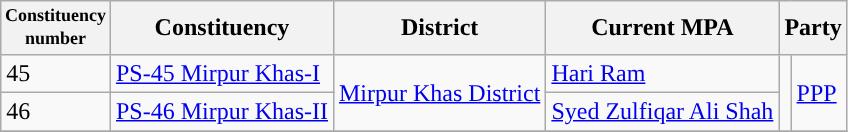<table class="wikitable">
<tr>
<th width="50px" style="font-size:75%">Constituency number</th>
<th>Constituency</th>
<th>District</th>
<th>Current MPA</th>
<th colspan="2">Party</th>
</tr>
<tr>
<td>45</td>
<td><a href='#'>PS-45 Mirpur Khas-I</a></td>
<td rowspan="2"><a href='#'>Mirpur Khas District</a></td>
<td><a href='#'>Hari Ram</a></td>
<td rowspan="2"></td>
<td rowspan="2"><a href='#'>PPP</a></td>
</tr>
<tr>
<td>46</td>
<td><a href='#'>PS-46 Mirpur Khas-II</a></td>
<td><a href='#'>Syed Zulfiqar Ali Shah</a></td>
</tr>
<tr>
</tr>
</table>
